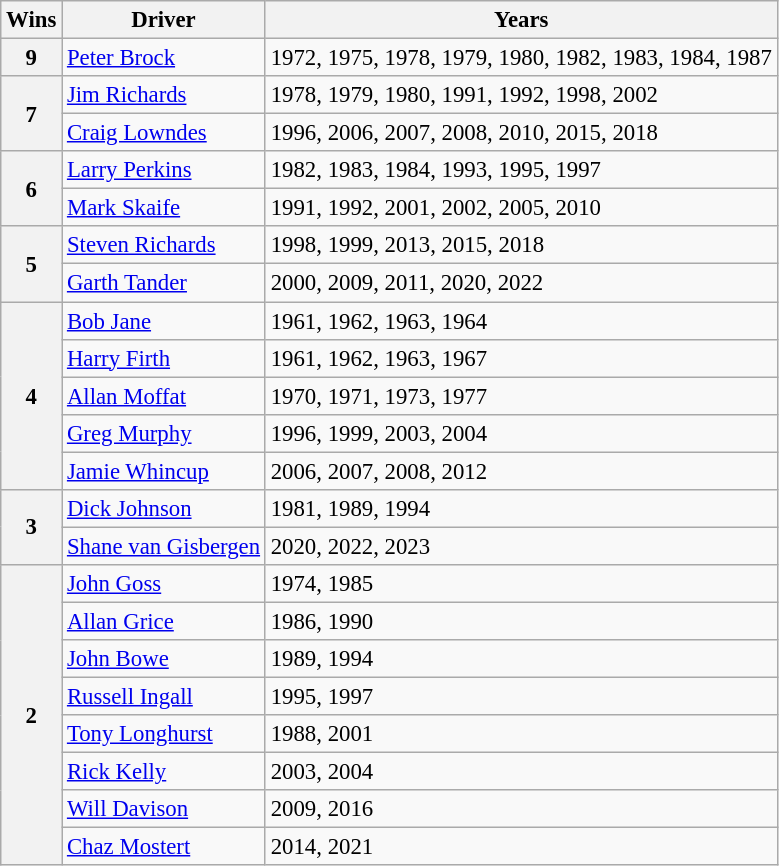<table class="wikitable" style="font-size: 95%;">
<tr>
<th>Wins</th>
<th>Driver</th>
<th>Years</th>
</tr>
<tr>
<th>9</th>
<td> <a href='#'>Peter Brock</a></td>
<td>1972, 1975, 1978, 1979, 1980, 1982, 1983, 1984, 1987</td>
</tr>
<tr>
<th rowspan=2>7</th>
<td> <a href='#'>Jim Richards</a></td>
<td>1978, 1979, 1980, 1991, 1992, 1998, 2002</td>
</tr>
<tr>
<td> <a href='#'>Craig Lowndes</a></td>
<td>1996, 2006, 2007, 2008, 2010, 2015, 2018</td>
</tr>
<tr>
<th rowspan=2>6</th>
<td> <a href='#'>Larry Perkins</a></td>
<td>1982, 1983, 1984, 1993, 1995, 1997</td>
</tr>
<tr>
<td> <a href='#'>Mark Skaife</a></td>
<td>1991, 1992, 2001, 2002, 2005, 2010</td>
</tr>
<tr>
<th rowspan=2>5</th>
<td> <a href='#'>Steven Richards</a></td>
<td>1998, 1999, 2013, 2015, 2018</td>
</tr>
<tr>
<td> <a href='#'>Garth Tander</a></td>
<td>2000, 2009, 2011, 2020, 2022</td>
</tr>
<tr>
<th rowspan=5>4</th>
<td> <a href='#'>Bob Jane</a></td>
<td>1961, 1962, 1963, 1964</td>
</tr>
<tr>
<td> <a href='#'>Harry Firth</a></td>
<td>1961, 1962, 1963, 1967</td>
</tr>
<tr>
<td> <a href='#'>Allan Moffat</a></td>
<td>1970, 1971, 1973, 1977</td>
</tr>
<tr>
<td> <a href='#'>Greg Murphy</a></td>
<td>1996, 1999, 2003, 2004</td>
</tr>
<tr>
<td> <a href='#'>Jamie Whincup</a></td>
<td>2006, 2007, 2008, 2012</td>
</tr>
<tr>
<th rowspan=2>3</th>
<td> <a href='#'>Dick Johnson</a></td>
<td>1981, 1989, 1994</td>
</tr>
<tr>
<td> <a href='#'>Shane van Gisbergen</a></td>
<td>2020, 2022, 2023</td>
</tr>
<tr>
<th rowspan=9>2</th>
<td> <a href='#'>John Goss</a></td>
<td>1974, 1985</td>
</tr>
<tr>
<td> <a href='#'>Allan Grice</a></td>
<td>1986, 1990</td>
</tr>
<tr>
<td> <a href='#'>John Bowe</a></td>
<td>1989, 1994</td>
</tr>
<tr>
<td> <a href='#'>Russell Ingall</a></td>
<td>1995, 1997</td>
</tr>
<tr>
<td> <a href='#'>Tony Longhurst</a></td>
<td>1988, 2001</td>
</tr>
<tr>
<td> <a href='#'>Rick Kelly</a></td>
<td>2003, 2004</td>
</tr>
<tr>
<td> <a href='#'>Will Davison</a></td>
<td>2009, 2016</td>
</tr>
<tr>
<td> <a href='#'>Chaz Mostert</a></td>
<td>2014, 2021</td>
</tr>
</table>
